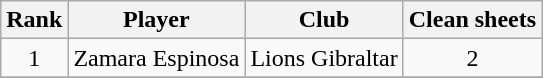<table class="wikitable" style="text-align:center">
<tr>
<th>Rank</th>
<th>Player</th>
<th>Club</th>
<th>Clean sheets</th>
</tr>
<tr>
<td>1</td>
<td align="left"> Zamara Espinosa</td>
<td align="left">Lions Gibraltar</td>
<td>2</td>
</tr>
<tr>
</tr>
</table>
